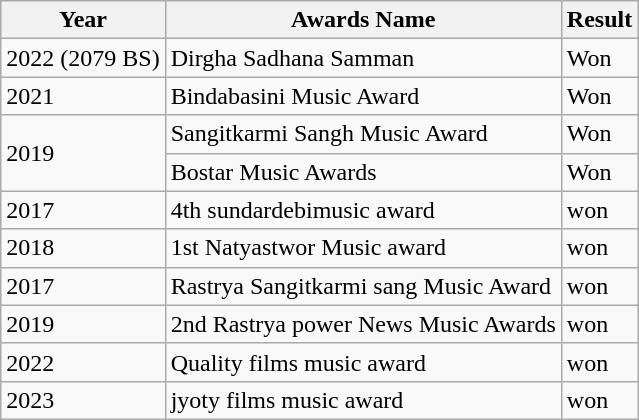<table class="wikitable">
<tr>
<th>Year</th>
<th>Awards Name</th>
<th>Result</th>
</tr>
<tr>
<td>2022 (2079 BS)</td>
<td>Dirgha Sadhana Samman</td>
<td>Won</td>
</tr>
<tr>
<td>2021</td>
<td>Bindabasini Music Award</td>
<td>Won</td>
</tr>
<tr>
<td rowspan="2">2019</td>
<td>Sangitkarmi Sangh Music Award</td>
<td>Won</td>
</tr>
<tr>
<td>Bostar Music Awards</td>
<td>Won</td>
</tr>
<tr>
<td>2017</td>
<td>4th sundardebimusic award</td>
<td>won</td>
</tr>
<tr>
<td>2018</td>
<td>1st Natyastwor Music award</td>
<td>won</td>
</tr>
<tr>
<td>2017</td>
<td>Rastrya Sangitkarmi sang Music Award</td>
<td>won</td>
</tr>
<tr>
<td>2019</td>
<td>2nd Rastrya power News Music Awards</td>
<td>won</td>
</tr>
<tr>
<td>2022</td>
<td>Quality films music award</td>
<td>won</td>
</tr>
<tr>
<td>2023</td>
<td>jyoty films music award</td>
<td>won</td>
</tr>
</table>
